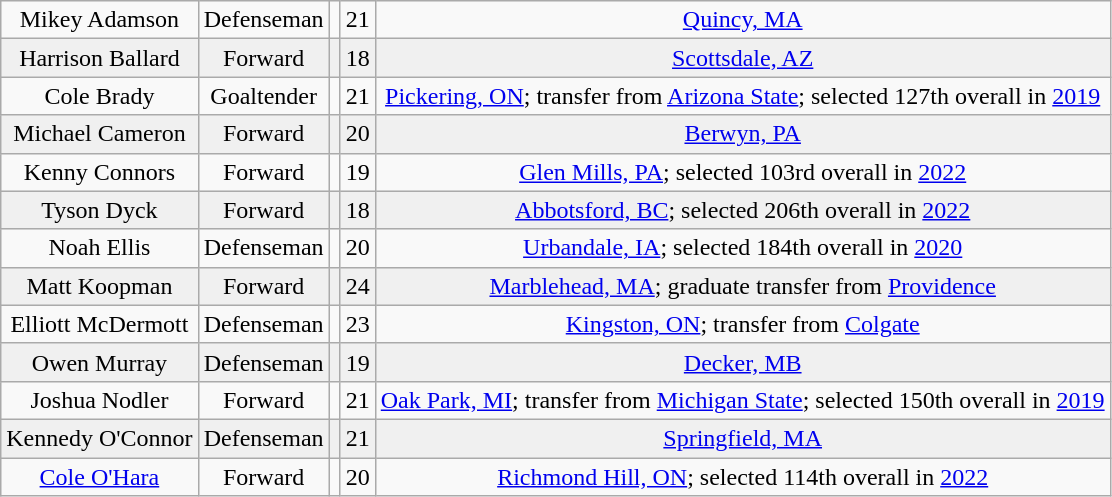<table class="wikitable">
<tr align="center" bgcolor="">
<td>Mikey Adamson</td>
<td>Defenseman</td>
<td></td>
<td>21</td>
<td><a href='#'>Quincy, MA</a></td>
</tr>
<tr align="center" bgcolor="f0f0f0">
<td>Harrison Ballard</td>
<td>Forward</td>
<td></td>
<td>18</td>
<td><a href='#'>Scottsdale, AZ</a></td>
</tr>
<tr align="center" bgcolor="">
<td>Cole Brady</td>
<td>Goaltender</td>
<td></td>
<td>21</td>
<td><a href='#'>Pickering, ON</a>; transfer from <a href='#'>Arizona State</a>; selected 127th overall in <a href='#'>2019</a></td>
</tr>
<tr align="center" bgcolor="f0f0f0">
<td>Michael Cameron</td>
<td>Forward</td>
<td></td>
<td>20</td>
<td><a href='#'>Berwyn, PA</a></td>
</tr>
<tr align="center" bgcolor="">
<td>Kenny Connors</td>
<td>Forward</td>
<td></td>
<td>19</td>
<td><a href='#'>Glen Mills, PA</a>; selected 103rd overall in <a href='#'>2022</a></td>
</tr>
<tr align="center" bgcolor="f0f0f0">
<td>Tyson Dyck</td>
<td>Forward</td>
<td></td>
<td>18</td>
<td><a href='#'>Abbotsford, BC</a>; selected 206th overall in <a href='#'>2022</a></td>
</tr>
<tr align="center" bgcolor="">
<td>Noah Ellis</td>
<td>Defenseman</td>
<td></td>
<td>20</td>
<td><a href='#'>Urbandale, IA</a>; selected 184th overall in <a href='#'>2020</a></td>
</tr>
<tr align="center" bgcolor="f0f0f0">
<td>Matt Koopman</td>
<td>Forward</td>
<td></td>
<td>24</td>
<td><a href='#'>Marblehead, MA</a>; graduate transfer from <a href='#'>Providence</a></td>
</tr>
<tr align="center" bgcolor="">
<td>Elliott McDermott</td>
<td>Defenseman</td>
<td></td>
<td>23</td>
<td><a href='#'>Kingston, ON</a>; transfer from <a href='#'>Colgate</a></td>
</tr>
<tr align="center" bgcolor="f0f0f0">
<td>Owen Murray</td>
<td>Defenseman</td>
<td></td>
<td>19</td>
<td><a href='#'>Decker, MB</a></td>
</tr>
<tr align="center" bgcolor="">
<td>Joshua Nodler</td>
<td>Forward</td>
<td></td>
<td>21</td>
<td><a href='#'>Oak Park, MI</a>; transfer from <a href='#'>Michigan State</a>; selected 150th overall in <a href='#'>2019</a></td>
</tr>
<tr align="center" bgcolor="f0f0f0">
<td>Kennedy O'Connor</td>
<td>Defenseman</td>
<td></td>
<td>21</td>
<td><a href='#'>Springfield, MA</a></td>
</tr>
<tr align="center" bgcolor="">
<td><a href='#'>Cole O'Hara</a></td>
<td>Forward</td>
<td></td>
<td>20</td>
<td><a href='#'>Richmond Hill, ON</a>; selected 114th overall in <a href='#'>2022</a></td>
</tr>
</table>
